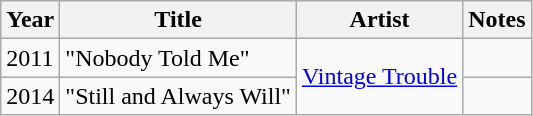<table class="wikitable">
<tr>
<th>Year</th>
<th>Title</th>
<th>Artist</th>
<th>Notes</th>
</tr>
<tr>
<td>2011</td>
<td>"Nobody Told Me"</td>
<td rowspan="2"><a href='#'>Vintage Trouble</a></td>
<td></td>
</tr>
<tr>
<td>2014</td>
<td>"Still and Always Will"</td>
<td></td>
</tr>
</table>
